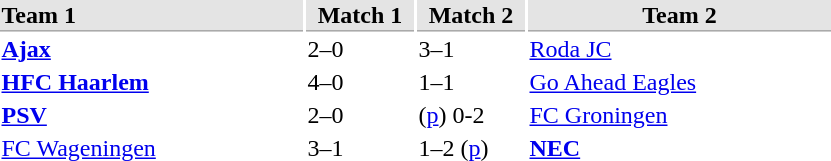<table>
<tr bgcolor="#E4E4E4">
<th style="border-bottom:1px solid #AAAAAA" width="200" align="left">Team 1</th>
<th style="border-bottom:1px solid #AAAAAA" width="70" align="center">Match 1</th>
<th style="border-bottom:1px solid #AAAAAA" width="70" align="center">Match 2</th>
<th style="border-bottom:1px solid #AAAAAA" width="200">Team 2</th>
</tr>
<tr>
<td><strong><a href='#'>Ajax</a></strong></td>
<td>2–0</td>
<td>3–1</td>
<td><a href='#'>Roda JC</a></td>
</tr>
<tr>
<td><strong><a href='#'>HFC Haarlem</a></strong></td>
<td>4–0</td>
<td>1–1</td>
<td><a href='#'>Go Ahead Eagles</a></td>
</tr>
<tr>
<td><strong><a href='#'>PSV</a></strong></td>
<td>2–0</td>
<td>(<a href='#'>p</a>) 0-2</td>
<td><a href='#'>FC Groningen</a></td>
</tr>
<tr>
<td><a href='#'>FC Wageningen</a></td>
<td>3–1</td>
<td>1–2 (<a href='#'>p</a>)</td>
<td><strong><a href='#'>NEC</a></strong></td>
</tr>
</table>
